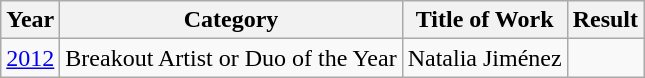<table class="wikitable">
<tr>
<th>Year</th>
<th>Category</th>
<th>Title of Work</th>
<th>Result</th>
</tr>
<tr>
<td><a href='#'>2012</a></td>
<td>Breakout Artist or Duo of the Year</td>
<td>Natalia Jiménez</td>
<td></td>
</tr>
</table>
